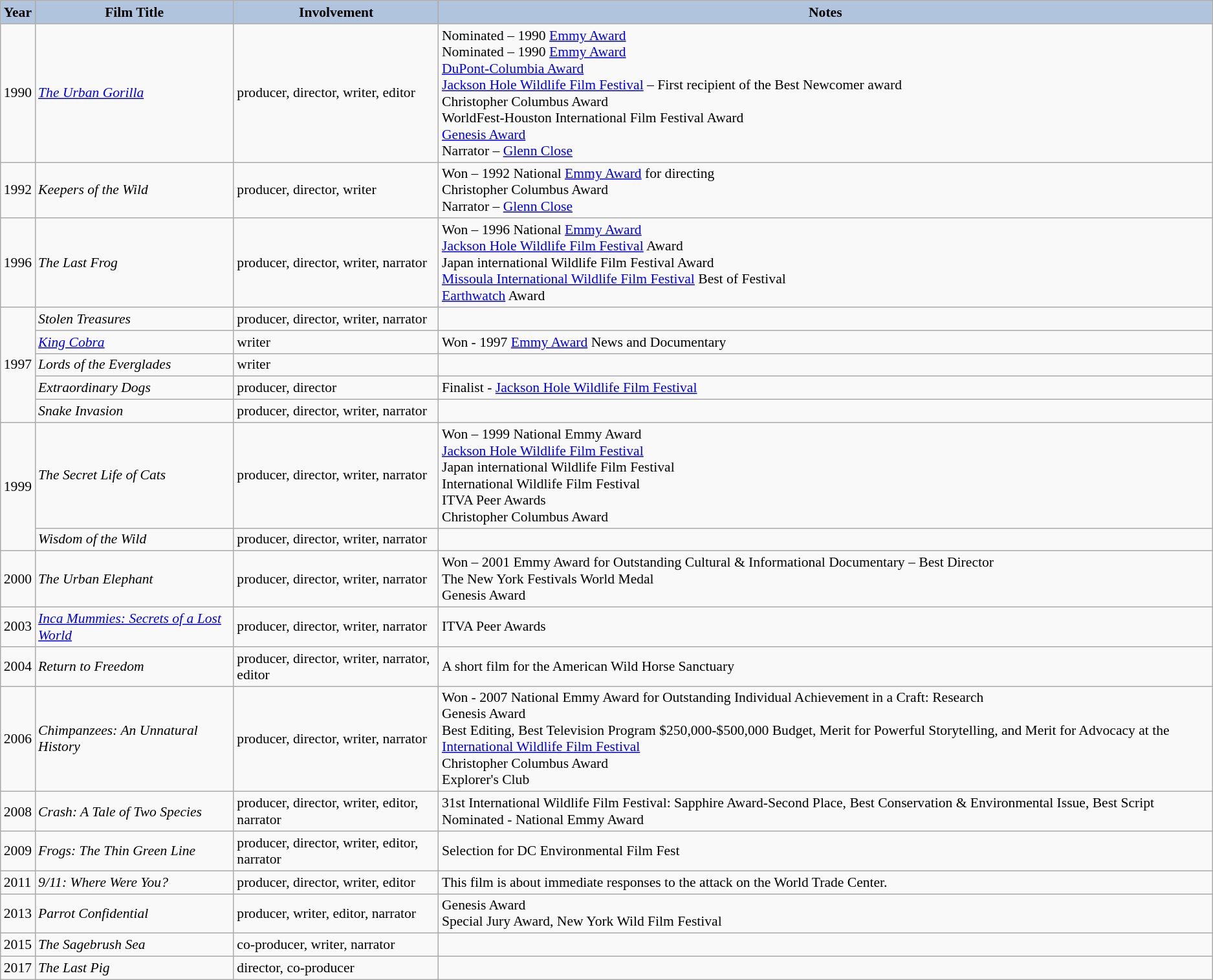<table class="wikitable" style="font-size:90%">
<tr style="text-align:center;">
<th style="background:#B0C4DE;">Year</th>
<th style="background:#B0C4DE;">Film Title</th>
<th style="background:#B0C4DE;">Involvement</th>
<th style="background:#B0C4DE;">Notes</th>
</tr>
<tr>
<td>1990</td>
<td><em><a href='#'>The Urban Gorilla</a></em></td>
<td>producer, director, writer, editor</td>
<td>Nominated – 1990 <a href='#'>Emmy Award</a><br>Nominated – 1990 <a href='#'>Emmy Award</a><br><a href='#'>DuPont-Columbia Award</a><br><a href='#'>Jackson Hole Wildlife Film Festival</a> – First recipient of the Best Newcomer award<br>Christopher Columbus Award<br>WorldFest-Houston International Film Festival Award<br><a href='#'>Genesis Award</a><br>Narrator – <a href='#'>Glenn Close</a></td>
</tr>
<tr>
<td>1992</td>
<td><em>Keepers of the Wild</em></td>
<td>producer, director, writer</td>
<td>Won – 1992 National <a href='#'>Emmy Award</a> for directing<br>Christopher Columbus Award<br>Narrator – <a href='#'>Glenn Close</a></td>
</tr>
<tr>
<td>1996</td>
<td><em>The Last Frog</em></td>
<td>producer, director, writer, narrator</td>
<td>Won – 1996 National <a href='#'>Emmy Award</a><br><a href='#'>Jackson Hole Wildlife Film Festival</a> Award<br>Japan international Wildlife Film Festival Award<br><a href='#'>Missoula International Wildlife Film Festival</a> Best of Festival<br><a href='#'>Earthwatch</a> Award</td>
</tr>
<tr>
<td rowspan=5>1997</td>
<td><em>Stolen Treasures</em></td>
<td>producer, director, writer, narrator</td>
<td></td>
</tr>
<tr>
<td><em><a href='#'>King Cobra</a></em></td>
<td>writer</td>
<td>Won - 1997 <a href='#'>Emmy Award</a> News and Documentary</td>
</tr>
<tr>
<td><em>Lords of the Everglades</em></td>
<td>writer</td>
<td></td>
</tr>
<tr>
<td><em>Extraordinary Dogs</em></td>
<td>producer, director</td>
<td>Finalist - <a href='#'>Jackson Hole Wildlife Film Festival</a></td>
</tr>
<tr>
<td><em>Snake Invasion</em></td>
<td>producer, director, writer, narrator</td>
<td></td>
</tr>
<tr>
<td rowspan=2>1999</td>
<td><em>The Secret Life of Cats</em></td>
<td>producer, director, writer, narrator</td>
<td>Won – 1999 National Emmy Award<br><a href='#'>Jackson Hole Wildlife Film Festival</a><br>Japan international Wildlife Film Festival<br>International Wildlife Film Festival<br>ITVA Peer Awards<br>Christopher Columbus Award</td>
</tr>
<tr>
<td><em>Wisdom of the Wild</em></td>
<td>producer, director, writer, narrator</td>
<td></td>
</tr>
<tr>
<td>2000</td>
<td><em>The Urban Elephant</em></td>
<td>producer, director, writer, narrator</td>
<td>Won – 2001 Emmy Award for Outstanding Cultural & Informational Documentary – Best Director<br> The New York Festivals World Medal<br>Genesis Award</td>
</tr>
<tr>
<td>2003</td>
<td><em><a href='#'>Inca Mummies: Secrets of a Lost World</a></em></td>
<td>producer, director, writer, narrator</td>
<td>ITVA Peer Awards</td>
</tr>
<tr>
<td>2004</td>
<td><em>Return to Freedom</em></td>
<td>producer, director, writer, narrator, editor</td>
<td>A short film for the American Wild Horse Sanctuary</td>
</tr>
<tr>
<td>2006</td>
<td><em>Chimpanzees: An Unnatural History</em></td>
<td>producer, director, writer, narrator</td>
<td>Won - 2007 National Emmy Award for Outstanding Individual Achievement in a Craft: Research<br>Genesis Award<br>Best Editing, Best Television Program $250,000-$500,000 Budget, Merit for Powerful Storytelling, and Merit for Advocacy at the <a href='#'>International Wildlife Film Festival</a><br>Christopher Columbus Award <br>Explorer's Club</td>
</tr>
<tr>
<td>2008</td>
<td><em>Crash: A Tale of Two Species</em></td>
<td>producer, director, writer, editor, narrator</td>
<td>31st International Wildlife Film Festival: Sapphire Award-Second Place, Best Conservation & Environmental Issue, Best Script<br>Nominated - National Emmy Award</td>
</tr>
<tr>
<td>2009</td>
<td><em>Frogs: The Thin Green Line</em></td>
<td>producer, director, writer, editor, narrator</td>
<td>Selection for DC Environmental Film Fest</td>
</tr>
<tr>
<td>2011</td>
<td><em>9/11: Where Were You?</em></td>
<td>producer, director, writer, editor</td>
<td>This film is about immediate responses to the attack on the World Trade Center.</td>
</tr>
<tr>
<td>2013</td>
<td><em>Parrot Confidential</em></td>
<td>producer, writer, editor, narrator</td>
<td>Genesis Award<br> Special Jury Award, New York Wild Film Festival</td>
</tr>
<tr>
<td>2015</td>
<td><em>The Sagebrush Sea</em></td>
<td>co-producer, writer, narrator</td>
</tr>
<tr>
<td>2017</td>
<td><em>The Last Pig</em></td>
<td>director, co-producer</td>
<td></td>
</tr>
</table>
